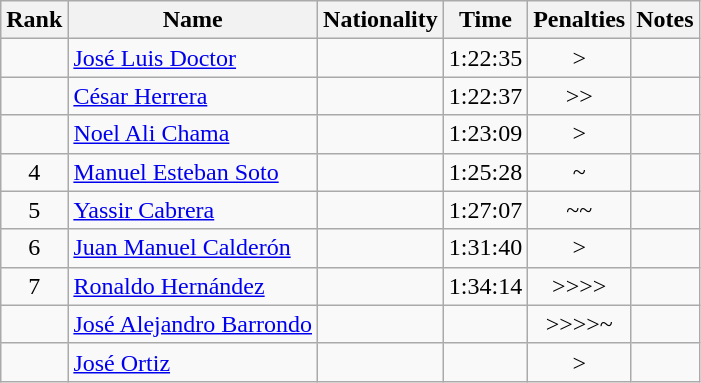<table class="wikitable sortable" style="text-align:center">
<tr>
<th>Rank</th>
<th>Name</th>
<th>Nationality</th>
<th>Time</th>
<th>Penalties</th>
<th>Notes</th>
</tr>
<tr>
<td></td>
<td align=left><a href='#'>José Luis Doctor</a></td>
<td align=left></td>
<td>1:22:35</td>
<td>></td>
<td></td>
</tr>
<tr>
<td></td>
<td align=left><a href='#'>César Herrera</a></td>
<td align=left></td>
<td>1:22:37</td>
<td>>></td>
<td></td>
</tr>
<tr>
<td></td>
<td align=left><a href='#'>Noel Ali Chama</a></td>
<td align=left></td>
<td>1:23:09</td>
<td>></td>
<td></td>
</tr>
<tr>
<td>4</td>
<td align=left><a href='#'>Manuel Esteban Soto</a></td>
<td align=left></td>
<td>1:25:28</td>
<td>~</td>
<td></td>
</tr>
<tr>
<td>5</td>
<td align=left><a href='#'>Yassir Cabrera</a></td>
<td align=left></td>
<td>1:27:07</td>
<td>~~</td>
<td></td>
</tr>
<tr>
<td>6</td>
<td align=left><a href='#'>Juan Manuel Calderón</a></td>
<td align=left></td>
<td>1:31:40</td>
<td>></td>
<td></td>
</tr>
<tr>
<td>7</td>
<td align=left><a href='#'>Ronaldo Hernández</a></td>
<td align=left></td>
<td>1:34:14</td>
<td>>>>></td>
<td></td>
</tr>
<tr>
<td></td>
<td align=left><a href='#'>José Alejandro Barrondo</a></td>
<td align=left></td>
<td></td>
<td>>>>>~</td>
<td></td>
</tr>
<tr>
<td></td>
<td align=left><a href='#'>José Ortiz</a></td>
<td align=left></td>
<td></td>
<td>></td>
<td></td>
</tr>
</table>
